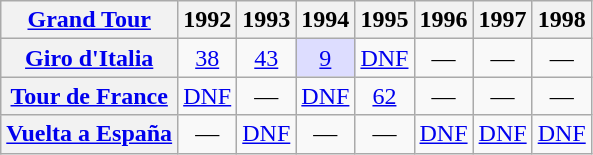<table class="wikitable plainrowheaders">
<tr>
<th scope="col"><a href='#'>Grand Tour</a></th>
<th scope="col">1992</th>
<th scope="col">1993</th>
<th scope="col">1994</th>
<th scope="col">1995</th>
<th scope="col">1996</th>
<th scope="col">1997</th>
<th scope="col">1998</th>
</tr>
<tr style="text-align:center;">
<th scope="row"> <a href='#'>Giro d'Italia</a></th>
<td><a href='#'>38</a></td>
<td><a href='#'>43</a></td>
<td style="background:#ddf;"><a href='#'>9</a></td>
<td><a href='#'>DNF</a></td>
<td>—</td>
<td>—</td>
<td>—</td>
</tr>
<tr style="text-align:center;">
<th scope="row"> <a href='#'>Tour de France</a></th>
<td><a href='#'>DNF</a></td>
<td>—</td>
<td><a href='#'>DNF</a></td>
<td><a href='#'>62</a></td>
<td>—</td>
<td>—</td>
<td>—</td>
</tr>
<tr style="text-align:center;">
<th scope="row"> <a href='#'>Vuelta a España</a></th>
<td>—</td>
<td><a href='#'>DNF</a></td>
<td>—</td>
<td>—</td>
<td><a href='#'>DNF</a></td>
<td><a href='#'>DNF</a></td>
<td><a href='#'>DNF</a></td>
</tr>
</table>
